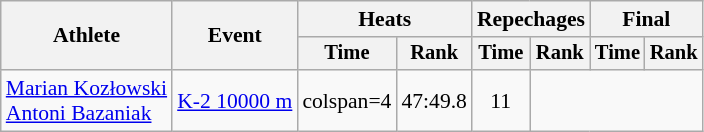<table class="wikitable" style="font-size:90%">
<tr>
<th rowspan=2>Athlete</th>
<th rowspan=2>Event</th>
<th colspan=2>Heats</th>
<th colspan=2>Repechages</th>
<th colspan=2>Final</th>
</tr>
<tr style="font-size:95%">
<th>Time</th>
<th>Rank</th>
<th>Time</th>
<th>Rank</th>
<th>Time</th>
<th>Rank</th>
</tr>
<tr align=center>
<td align=left><a href='#'>Marian Kozłowski</a><br><a href='#'>Antoni Bazaniak</a></td>
<td align=left><a href='#'>K-2 10000 m</a></td>
<td>colspan=4 </td>
<td>47:49.8</td>
<td>11</td>
</tr>
</table>
